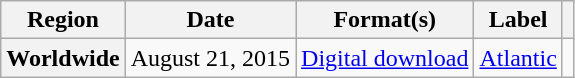<table class="wikitable plainrowheaders">
<tr>
<th scope="col">Region</th>
<th scope="col">Date</th>
<th scope="col">Format(s)</th>
<th scope="col">Label</th>
<th scope="col"></th>
</tr>
<tr>
<th scope="row">Worldwide</th>
<td>August 21, 2015</td>
<td><a href='#'>Digital download</a></td>
<td><a href='#'>Atlantic</a></td>
<td style="text-align:center;"></td>
</tr>
</table>
